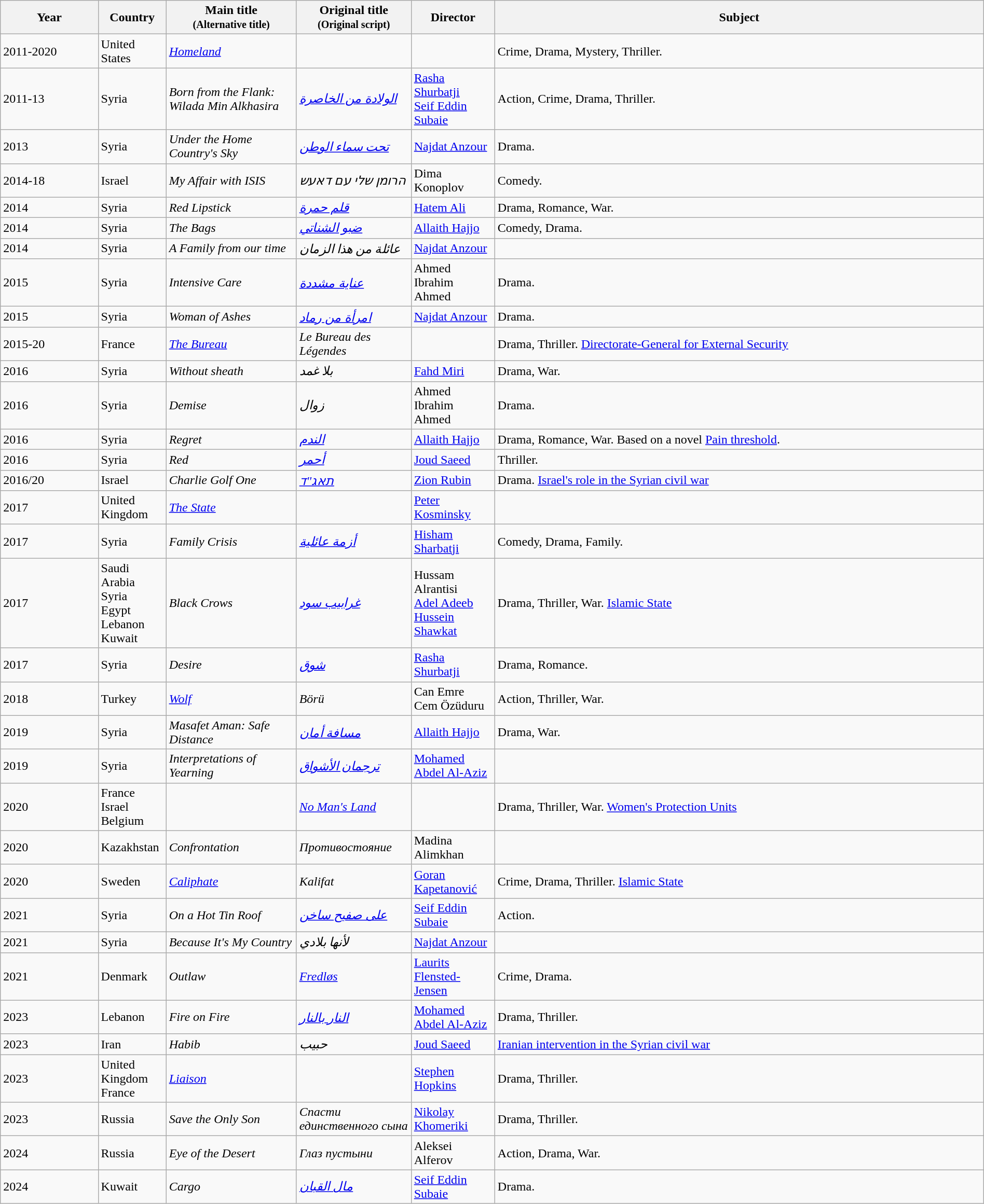<table class="wikitable sortable" style="width:100%;">
<tr>
<th>Year</th>
<th width= 80>Country</th>
<th class="unsortable" style="width:160px;">Main title<br><small>(Alternative title)</small></th>
<th class="unsortable" style="width:140px;">Original title<br><small>(Original script)</small></th>
<th width=100>Director</th>
<th class="unsortable">Subject</th>
</tr>
<tr>
<td>2011-2020</td>
<td>United States</td>
<td><em><a href='#'>Homeland</a></em></td>
<td></td>
<td></td>
<td>Crime, Drama, Mystery, Thriller.</td>
</tr>
<tr>
<td>2011-13</td>
<td>Syria</td>
<td><em>Born from the Flank: Wilada Min Alkhasira</em></td>
<td><em><a href='#'>الولادة من الخاصرة</a></em></td>
<td><a href='#'>Rasha Shurbatji</a><br><a href='#'>Seif Eddin Subaie</a></td>
<td>Action, Crime, Drama, Thriller.</td>
</tr>
<tr>
<td>2013</td>
<td>Syria</td>
<td><em>Under the Home Country's Sky</em></td>
<td><em><a href='#'>تحت سماء الوطن</a></em></td>
<td><a href='#'>Najdat Anzour</a></td>
<td>Drama.</td>
</tr>
<tr>
<td>2014-18</td>
<td>Israel</td>
<td><em>My Affair with ISIS</em></td>
<td><em>הרומן שלי עם דאעש</em></td>
<td>Dima Konoplov</td>
<td>Comedy.</td>
</tr>
<tr>
<td>2014</td>
<td>Syria</td>
<td><em>Red Lipstick</em></td>
<td><em><a href='#'>قلم حمرة</a></em></td>
<td><a href='#'>Hatem Ali</a></td>
<td>Drama, Romance, War.</td>
</tr>
<tr>
<td>2014</td>
<td>Syria</td>
<td><em>The Bags</em></td>
<td><em><a href='#'>ضبو الشناتي</a></em></td>
<td><a href='#'>Allaith Hajjo</a></td>
<td>Comedy, Drama.</td>
</tr>
<tr>
<td>2014</td>
<td>Syria</td>
<td><em>A Family from our time</em></td>
<td><em>عائلة من هذا الزمان</em></td>
<td><a href='#'>Najdat Anzour</a></td>
<td></td>
</tr>
<tr>
<td>2015</td>
<td>Syria</td>
<td><em>Intensive Care</em></td>
<td><em><a href='#'>عناية مشددة</a></em></td>
<td>Ahmed Ibrahim Ahmed</td>
<td>Drama.</td>
</tr>
<tr>
<td>2015</td>
<td>Syria</td>
<td><em>Woman of Ashes</em></td>
<td><em><a href='#'>امرأة من رماد</a></em></td>
<td><a href='#'>Najdat Anzour</a></td>
<td>Drama.</td>
</tr>
<tr>
<td>2015-20</td>
<td>France</td>
<td><em><a href='#'>The Bureau</a></em></td>
<td><em>Le Bureau des Légendes</em></td>
<td></td>
<td>Drama, Thriller. <a href='#'>Directorate-General for External Security</a></td>
</tr>
<tr>
<td>2016</td>
<td>Syria</td>
<td><em>Without sheath</em></td>
<td><em>بلا غمد</em></td>
<td><a href='#'>Fahd Miri</a></td>
<td>Drama, War.</td>
</tr>
<tr>
<td>2016</td>
<td>Syria</td>
<td><em>Demise</em></td>
<td><em>زوال</em></td>
<td>Ahmed Ibrahim Ahmed</td>
<td>Drama.</td>
</tr>
<tr>
<td>2016</td>
<td>Syria</td>
<td><em>Regret</em></td>
<td><em><a href='#'>الندم</a></em></td>
<td><a href='#'>Allaith Hajjo</a></td>
<td>Drama, Romance, War. Based on a novel <a href='#'>Pain threshold</a>.</td>
</tr>
<tr>
<td>2016</td>
<td>Syria</td>
<td><em>Red</em></td>
<td><em><a href='#'>أحمر</a></em></td>
<td><a href='#'>Joud Saeed</a></td>
<td>Thriller.</td>
</tr>
<tr>
<td>2016/20</td>
<td>Israel</td>
<td><em>Charlie Golf One</em></td>
<td><em><a href='#'>תאג"ד</a></em></td>
<td><a href='#'>Zion Rubin</a></td>
<td>Drama. <a href='#'>Israel's role in the Syrian civil war</a></td>
</tr>
<tr>
<td>2017</td>
<td>United Kingdom</td>
<td><em><a href='#'>The State</a></em></td>
<td></td>
<td><a href='#'>Peter Kosminsky</a></td>
<td></td>
</tr>
<tr>
<td>2017</td>
<td>Syria</td>
<td><em>Family Crisis</em></td>
<td><em><a href='#'>أزمة عائلية</a></em></td>
<td><a href='#'>Hisham Sharbatji</a></td>
<td>Comedy, Drama, Family.</td>
</tr>
<tr>
<td>2017</td>
<td>Saudi Arabia<br>Syria<br>Egypt<br>Lebanon<br>Kuwait</td>
<td><em>Black Crows</em></td>
<td><em><a href='#'>غرابيب سود</a></em></td>
<td>Hussam Alrantisi<br><a href='#'>Adel Adeeb</a><br><a href='#'>Hussein Shawkat</a></td>
<td>Drama, Thriller, War. <a href='#'>Islamic State</a></td>
</tr>
<tr>
<td>2017</td>
<td>Syria</td>
<td><em>Desire</em></td>
<td><em><a href='#'>شوق</a></em></td>
<td><a href='#'>Rasha Shurbatji</a></td>
<td>Drama, Romance.</td>
</tr>
<tr>
<td>2018</td>
<td>Turkey</td>
<td><em><a href='#'>Wolf</a></em></td>
<td><em>Börü</em></td>
<td>Can Emre<br>Cem Özüduru</td>
<td>Action, Thriller, War.</td>
</tr>
<tr>
<td>2019</td>
<td>Syria</td>
<td><em>Masafet Aman: Safe Distance</em></td>
<td><em><a href='#'>مسافة أمان</a></em></td>
<td><a href='#'>Allaith Hajjo</a></td>
<td>Drama, War.</td>
</tr>
<tr>
<td>2019</td>
<td>Syria</td>
<td><em>Interpretations of Yearning</em></td>
<td><em><a href='#'>ترجمان الأشواق</a></em></td>
<td><a href='#'>Mohamed Abdel Al-Aziz</a></td>
<td></td>
</tr>
<tr>
<td>2020</td>
<td>France<br>Israel<br>Belgium</td>
<td></td>
<td><em><a href='#'>No Man's Land</a></em></td>
<td></td>
<td>Drama, Thriller, War. <a href='#'>Women's Protection Units</a></td>
</tr>
<tr>
<td>2020</td>
<td>Kazakhstan</td>
<td><em>Confrontation</em></td>
<td><em>Противостояние</em></td>
<td>Madina Alimkhan</td>
<td></td>
</tr>
<tr>
<td>2020</td>
<td>Sweden</td>
<td><em><a href='#'>Caliphate</a></em></td>
<td><em>Kalifat</em></td>
<td><a href='#'>Goran Kapetanović</a></td>
<td>Crime, Drama, Thriller. <a href='#'>Islamic State</a></td>
</tr>
<tr>
<td>2021</td>
<td>Syria</td>
<td><em>On a Hot Tin Roof</em></td>
<td><em><a href='#'>على صفيح ساخن</a></em></td>
<td><a href='#'>Seif Eddin Subaie</a></td>
<td>Action.</td>
</tr>
<tr>
<td>2021</td>
<td>Syria</td>
<td><em>Because It's My Country</em></td>
<td><em>لأنها بلادي</em></td>
<td><a href='#'>Najdat Anzour</a></td>
<td></td>
</tr>
<tr>
<td>2021</td>
<td>Denmark</td>
<td><em>Outlaw</em></td>
<td><em><a href='#'>Fredløs</a></em></td>
<td><a href='#'>Laurits Flensted-Jensen</a></td>
<td>Crime, Drama.</td>
</tr>
<tr>
<td>2023</td>
<td>Lebanon</td>
<td><em>Fire on Fire</em></td>
<td><em><a href='#'>النار بالنار</a></em></td>
<td><a href='#'>Mohamed Abdel Al-Aziz</a></td>
<td>Drama, Thriller.</td>
</tr>
<tr>
<td>2023</td>
<td>Iran</td>
<td><em>Habib</em></td>
<td><em>حبیب</em></td>
<td><a href='#'>Joud Saeed</a></td>
<td><a href='#'>Iranian intervention in the Syrian civil war</a></td>
</tr>
<tr>
<td>2023</td>
<td>United Kingdom<br>France</td>
<td><em><a href='#'>Liaison</a></em></td>
<td></td>
<td><a href='#'>Stephen Hopkins</a></td>
<td>Drama, Thriller.</td>
</tr>
<tr>
<td>2023</td>
<td>Russia</td>
<td><em>Save the Only Son</em></td>
<td><em>Спасти единственного сына</em></td>
<td><a href='#'>Nikolay Khomeriki</a></td>
<td>Drama, Thriller.</td>
</tr>
<tr>
<td>2024</td>
<td>Russia</td>
<td><em>Eye of the Desert</em></td>
<td><em>Глаз пустыни</em></td>
<td>Aleksei Alferov</td>
<td>Action, Drama, War.</td>
</tr>
<tr>
<td>2024</td>
<td>Kuwait</td>
<td><em>Cargo</em></td>
<td><em><a href='#'>مال القبان</a></em></td>
<td><a href='#'>Seif Eddin Subaie</a></td>
<td>Drama.</td>
</tr>
</table>
